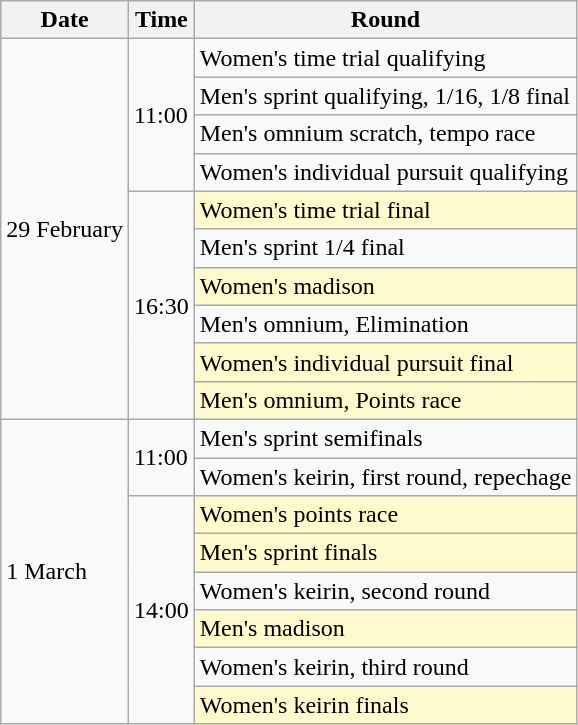<table class="wikitable">
<tr>
<th>Date</th>
<th>Time</th>
<th>Round</th>
</tr>
<tr>
<td rowspan=10>29 February</td>
<td rowspan=4>11:00</td>
<td>Women's time trial qualifying</td>
</tr>
<tr>
<td>Men's sprint qualifying, 1/16, 1/8 final</td>
</tr>
<tr>
<td>Men's omnium scratch, tempo race</td>
</tr>
<tr>
<td>Women's individual pursuit qualifying</td>
</tr>
<tr>
<td rowspan=6>16:30</td>
<td style="background:lemonchiffon">Women's time trial final</td>
</tr>
<tr>
<td>Men's sprint 1/4 final</td>
</tr>
<tr>
<td style="background:lemonchiffon">Women's madison</td>
</tr>
<tr>
<td>Men's omnium, Elimination</td>
</tr>
<tr>
<td style="background:lemonchiffon">Women's individual pursuit final</td>
</tr>
<tr>
<td style="background:lemonchiffon">Men's omnium, Points race</td>
</tr>
<tr>
<td rowspan=8>1 March</td>
<td rowspan=2>11:00</td>
<td>Men's sprint semifinals</td>
</tr>
<tr>
<td>Women's keirin, first round, repechage</td>
</tr>
<tr>
<td rowspan=6>14:00</td>
<td style="background:lemonchiffon">Women's points race</td>
</tr>
<tr>
<td style="background:lemonchiffon">Men's sprint finals</td>
</tr>
<tr>
<td>Women's keirin, second round</td>
</tr>
<tr>
<td style="background:lemonchiffon">Men's madison</td>
</tr>
<tr>
<td>Women's keirin, third round</td>
</tr>
<tr>
<td style="background:lemonchiffon">Women's keirin finals</td>
</tr>
</table>
